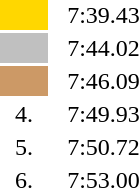<table style="text-align:center">
<tr>
<td width=30 bgcolor=gold></td>
<td align=left></td>
<td width=60>7:39.43</td>
</tr>
<tr>
<td bgcolor=silver></td>
<td align=left></td>
<td>7:44.02</td>
</tr>
<tr>
<td bgcolor=cc9966></td>
<td align=left></td>
<td>7:46.09</td>
</tr>
<tr>
<td>4.</td>
<td align=left></td>
<td>7:49.93</td>
</tr>
<tr>
<td>5.</td>
<td align=left></td>
<td>7:50.72</td>
</tr>
<tr>
<td>6.</td>
<td align=left></td>
<td>7:53.00</td>
</tr>
</table>
